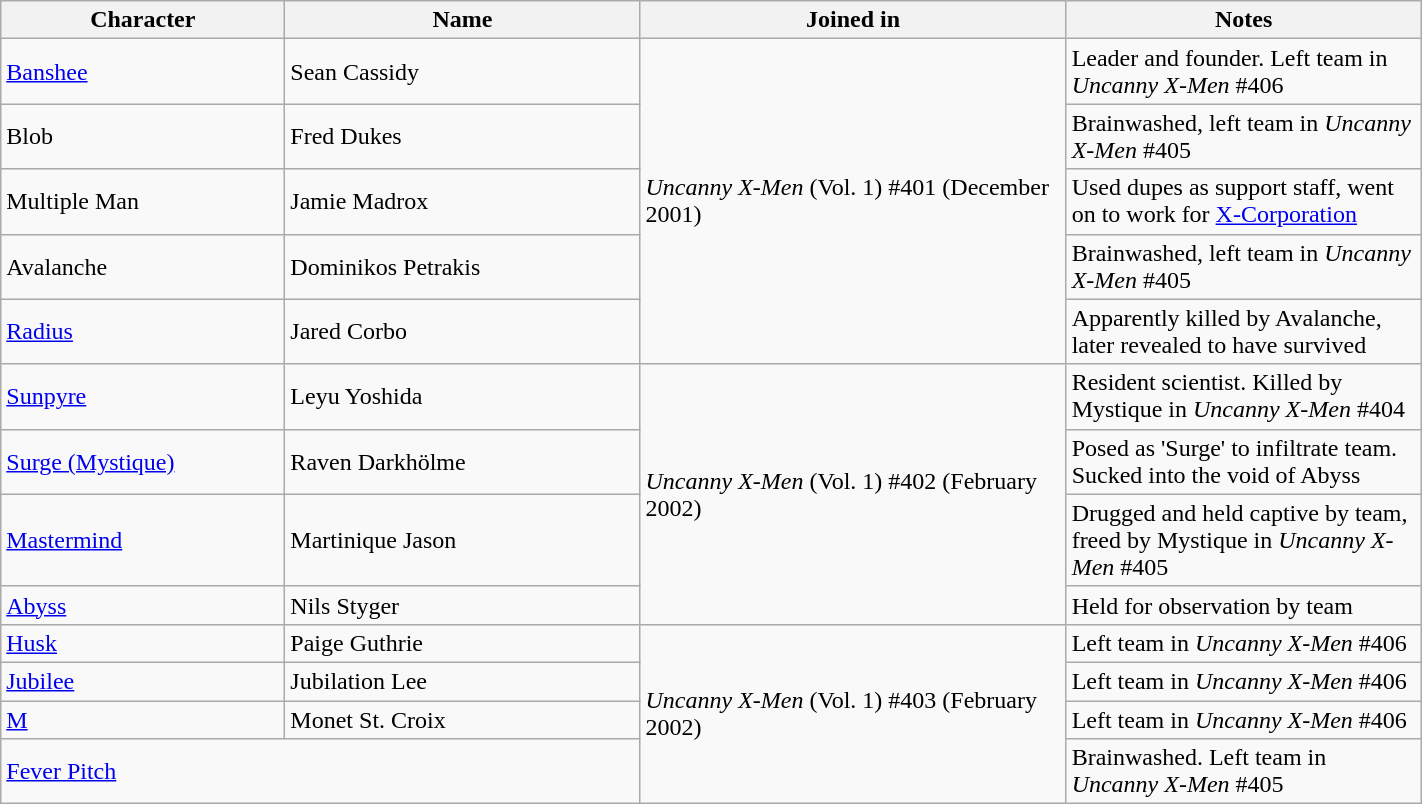<table class="wikitable sortable" style="width:75%;">
<tr>
<th style="width:20%;">Character</th>
<th style="width:25%;">Name</th>
<th style="width:30%;">Joined in</th>
<th style="width:50%;">Notes</th>
</tr>
<tr>
<td><a href='#'>Banshee</a></td>
<td>Sean Cassidy</td>
<td rowspan=5><em>Uncanny X-Men</em> (Vol. 1) #401 (December 2001)</td>
<td>Leader and founder. Left team in <em>Uncanny X-Men</em> #406</td>
</tr>
<tr>
<td>Blob</td>
<td>Fred Dukes</td>
<td>Brainwashed, left team in <em>Uncanny X-Men</em> #405</td>
</tr>
<tr>
<td>Multiple Man</td>
<td>Jamie Madrox</td>
<td>Used dupes as support staff, went on to work for <a href='#'>X-Corporation</a></td>
</tr>
<tr>
<td>Avalanche</td>
<td>Dominikos Petrakis</td>
<td>Brainwashed, left team in <em>Uncanny X-Men</em> #405</td>
</tr>
<tr>
<td><a href='#'>Radius</a></td>
<td>Jared Corbo</td>
<td>Apparently killed by Avalanche, later revealed to have survived</td>
</tr>
<tr>
<td><a href='#'>Sunpyre</a></td>
<td>Leyu Yoshida</td>
<td rowspan=4><em>Uncanny X-Men</em> (Vol. 1) #402 (February 2002)</td>
<td>Resident scientist. Killed by Mystique in <em>Uncanny X-Men</em> #404</td>
</tr>
<tr>
<td><a href='#'>Surge (Mystique)</a></td>
<td>Raven Darkhölme</td>
<td>Posed as 'Surge' to infiltrate team. Sucked into the void of Abyss</td>
</tr>
<tr>
<td><a href='#'>Mastermind</a></td>
<td>Martinique Jason</td>
<td>Drugged and held captive by team, freed by Mystique in <em>Uncanny X-Men</em> #405</td>
</tr>
<tr>
<td><a href='#'>Abyss</a></td>
<td>Nils Styger</td>
<td>Held for observation by team</td>
</tr>
<tr>
<td><a href='#'>Husk</a></td>
<td>Paige Guthrie</td>
<td rowspan=4><em>Uncanny X-Men</em> (Vol. 1) #403 (February 2002)</td>
<td>Left team in <em>Uncanny X-Men</em> #406</td>
</tr>
<tr>
<td><a href='#'>Jubilee</a></td>
<td>Jubilation Lee</td>
<td>Left team in <em>Uncanny X-Men</em> #406</td>
</tr>
<tr>
<td><a href='#'>M</a></td>
<td>Monet St. Croix</td>
<td>Left team in <em>Uncanny X-Men</em> #406</td>
</tr>
<tr>
<td colspan=2><a href='#'>Fever Pitch</a></td>
<td>Brainwashed. Left team in <em>Uncanny X-Men</em> #405</td>
</tr>
</table>
